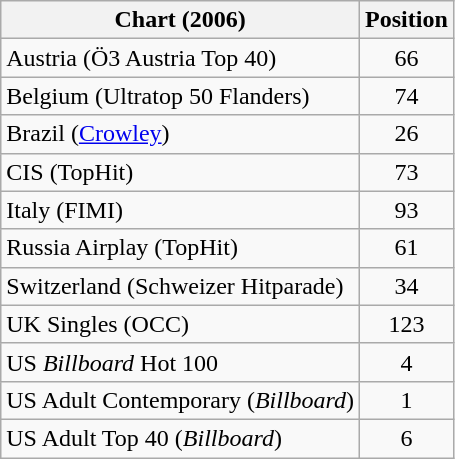<table class="wikitable sortable">
<tr>
<th>Chart (2006)</th>
<th>Position</th>
</tr>
<tr>
<td>Austria (Ö3 Austria Top 40)</td>
<td style="text-align:center;">66</td>
</tr>
<tr>
<td>Belgium (Ultratop 50 Flanders)</td>
<td style="text-align:center;">74</td>
</tr>
<tr>
<td>Brazil (<a href='#'>Crowley</a>)</td>
<td style="text-align:center;">26</td>
</tr>
<tr>
<td>CIS (TopHit)</td>
<td style="text-align:center;">73</td>
</tr>
<tr>
<td>Italy (FIMI)</td>
<td style="text-align:center;">93</td>
</tr>
<tr>
<td>Russia Airplay (TopHit)</td>
<td style="text-align:center;">61</td>
</tr>
<tr>
<td>Switzerland (Schweizer Hitparade)</td>
<td style="text-align:center;">34</td>
</tr>
<tr>
<td>UK Singles (OCC)</td>
<td style="text-align:center;">123</td>
</tr>
<tr>
<td>US <em>Billboard</em> Hot 100</td>
<td style="text-align:center;">4</td>
</tr>
<tr>
<td>US Adult Contemporary (<em>Billboard</em>)</td>
<td style="text-align:center;">1</td>
</tr>
<tr>
<td>US Adult Top 40 (<em>Billboard</em>)</td>
<td style="text-align:center;">6</td>
</tr>
</table>
